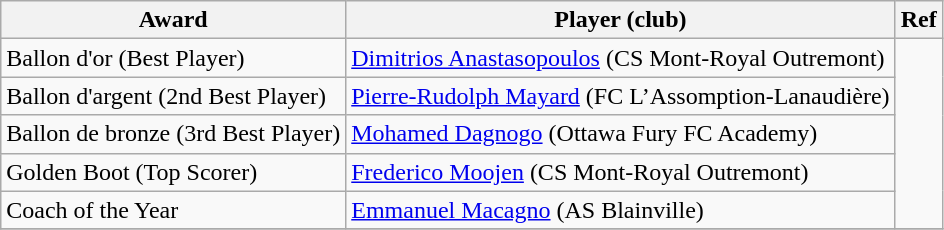<table class="wikitable">
<tr>
<th>Award</th>
<th>Player (club)</th>
<th>Ref</th>
</tr>
<tr>
<td>Ballon d'or (Best Player)</td>
<td><a href='#'>Dimitrios Anastasopoulos</a> (CS Mont-Royal Outremont)</td>
<td rowspan=5></td>
</tr>
<tr>
<td>Ballon d'argent (2nd Best Player)</td>
<td><a href='#'>Pierre-Rudolph Mayard</a> (FC L’Assomption-Lanaudière)</td>
</tr>
<tr>
<td>Ballon de bronze (3rd Best Player)</td>
<td><a href='#'>Mohamed Dagnogo</a> (Ottawa Fury FC Academy)</td>
</tr>
<tr>
<td>Golden Boot (Top Scorer)</td>
<td><a href='#'>Frederico Moojen</a> (CS Mont-Royal Outremont)</td>
</tr>
<tr>
<td>Coach of the Year</td>
<td><a href='#'>Emmanuel Macagno</a> (AS Blainville)</td>
</tr>
<tr>
</tr>
</table>
